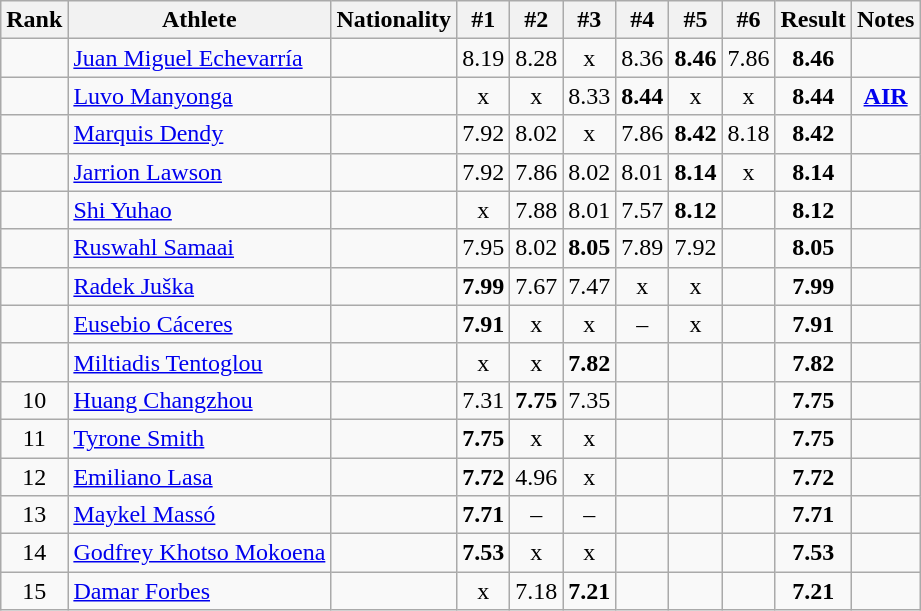<table class="wikitable sortable" style="text-align:center">
<tr>
<th>Rank</th>
<th>Athlete</th>
<th>Nationality</th>
<th>#1</th>
<th>#2</th>
<th>#3</th>
<th>#4</th>
<th>#5</th>
<th>#6</th>
<th>Result</th>
<th>Notes</th>
</tr>
<tr>
<td></td>
<td align=left><a href='#'>Juan Miguel Echevarría</a></td>
<td align=left></td>
<td>8.19</td>
<td>8.28</td>
<td>x</td>
<td>8.36</td>
<td><strong>8.46</strong></td>
<td>7.86</td>
<td><strong>8.46</strong></td>
<td><strong></strong></td>
</tr>
<tr>
<td></td>
<td align=left><a href='#'>Luvo Manyonga</a></td>
<td align=left></td>
<td>x</td>
<td>x</td>
<td>8.33</td>
<td><strong>8.44</strong></td>
<td>x</td>
<td>x</td>
<td><strong>8.44</strong></td>
<td><strong><a href='#'>AIR</a></strong></td>
</tr>
<tr>
<td></td>
<td align=left><a href='#'>Marquis Dendy</a></td>
<td align=left></td>
<td>7.92</td>
<td>8.02</td>
<td>x</td>
<td>7.86</td>
<td><strong>8.42</strong></td>
<td>8.18</td>
<td><strong>8.42</strong></td>
<td></td>
</tr>
<tr>
<td></td>
<td align=left><a href='#'>Jarrion Lawson</a></td>
<td align=left></td>
<td>7.92</td>
<td>7.86</td>
<td>8.02</td>
<td>8.01</td>
<td><strong>8.14</strong></td>
<td>x</td>
<td><strong>8.14</strong></td>
<td></td>
</tr>
<tr>
<td></td>
<td align=left><a href='#'>Shi Yuhao</a></td>
<td align=left></td>
<td>x</td>
<td>7.88</td>
<td>8.01</td>
<td>7.57</td>
<td><strong>8.12</strong></td>
<td></td>
<td><strong>8.12</strong></td>
<td></td>
</tr>
<tr>
<td></td>
<td align=left><a href='#'>Ruswahl Samaai</a></td>
<td align=left></td>
<td>7.95</td>
<td>8.02</td>
<td><strong>8.05</strong></td>
<td>7.89</td>
<td>7.92</td>
<td></td>
<td><strong>8.05</strong></td>
<td></td>
</tr>
<tr>
<td></td>
<td align=left><a href='#'>Radek Juška</a></td>
<td align=left></td>
<td><strong>7.99</strong></td>
<td>7.67</td>
<td>7.47</td>
<td>x</td>
<td>x</td>
<td></td>
<td><strong>7.99</strong></td>
<td></td>
</tr>
<tr>
<td></td>
<td align=left><a href='#'>Eusebio Cáceres</a></td>
<td align=left></td>
<td><strong>7.91</strong></td>
<td>x</td>
<td>x</td>
<td>–</td>
<td>x</td>
<td></td>
<td><strong>7.91</strong></td>
<td></td>
</tr>
<tr>
<td></td>
<td align=left><a href='#'>Miltiadis Tentoglou</a></td>
<td align=left></td>
<td>x</td>
<td>x</td>
<td><strong>7.82</strong></td>
<td></td>
<td></td>
<td></td>
<td><strong>7.82</strong></td>
<td></td>
</tr>
<tr>
<td>10</td>
<td align=left><a href='#'>Huang Changzhou</a></td>
<td align=left></td>
<td>7.31</td>
<td><strong>7.75</strong></td>
<td>7.35</td>
<td></td>
<td></td>
<td></td>
<td><strong>7.75</strong></td>
<td></td>
</tr>
<tr>
<td>11</td>
<td align=left><a href='#'>Tyrone Smith</a></td>
<td align=left></td>
<td><strong>7.75</strong></td>
<td>x</td>
<td>x</td>
<td></td>
<td></td>
<td></td>
<td><strong>7.75</strong></td>
<td></td>
</tr>
<tr>
<td>12</td>
<td align=left><a href='#'>Emiliano Lasa</a></td>
<td align=left></td>
<td><strong>7.72</strong></td>
<td>4.96</td>
<td>x</td>
<td></td>
<td></td>
<td></td>
<td><strong>7.72</strong></td>
<td></td>
</tr>
<tr>
<td>13</td>
<td align=left><a href='#'>Maykel Massó</a></td>
<td align=left></td>
<td><strong>7.71</strong></td>
<td>–</td>
<td>–</td>
<td></td>
<td></td>
<td></td>
<td><strong>7.71</strong></td>
<td></td>
</tr>
<tr>
<td>14</td>
<td align=left><a href='#'>Godfrey Khotso Mokoena</a></td>
<td align=left></td>
<td><strong>7.53</strong></td>
<td>x</td>
<td>x</td>
<td></td>
<td></td>
<td></td>
<td><strong>7.53</strong></td>
<td></td>
</tr>
<tr>
<td>15</td>
<td align=left><a href='#'>Damar Forbes</a></td>
<td align=left></td>
<td>x</td>
<td>7.18</td>
<td><strong>7.21</strong></td>
<td></td>
<td></td>
<td></td>
<td><strong>7.21</strong></td>
<td></td>
</tr>
</table>
